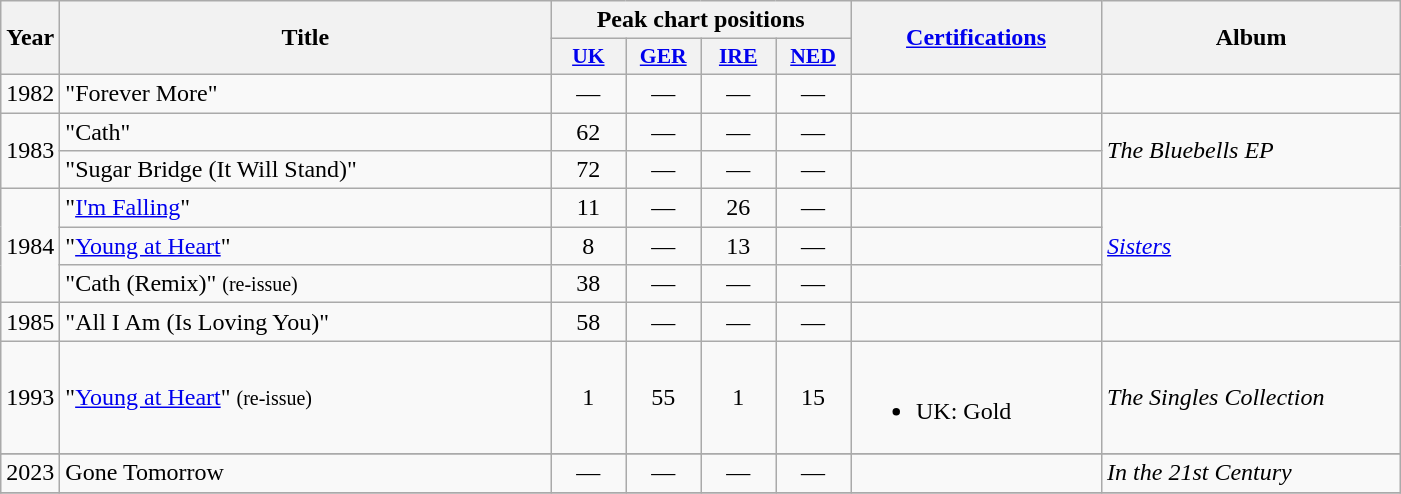<table class="wikitable">
<tr>
<th rowspan="2">Year</th>
<th rowspan="2" style="width:20em;">Title</th>
<th colspan="4">Peak chart positions</th>
<th rowspan="2" style="width:10em;"><a href='#'>Certifications</a></th>
<th rowspan="2" style="width:12em;">Album</th>
</tr>
<tr>
<th style="width:3em;font-size:90%;"><a href='#'>UK</a><br></th>
<th style="width:3em;font-size:90%;"><a href='#'>GER</a><br></th>
<th style="width:3em;font-size:90%;"><a href='#'>IRE</a><br></th>
<th style="width:3em;font-size:90%;"><a href='#'>NED</a><br></th>
</tr>
<tr>
<td>1982</td>
<td>"Forever More"</td>
<td align="center">—</td>
<td align="center">—</td>
<td align="center">—</td>
<td align="center">—</td>
<td></td>
<td></td>
</tr>
<tr>
<td rowspan="2">1983</td>
<td>"Cath"</td>
<td align="center">62</td>
<td align="center">—</td>
<td align="center">—</td>
<td align="center">—</td>
<td></td>
<td align="left" rowspan="2"><em>The Bluebells EP</em></td>
</tr>
<tr>
<td>"Sugar Bridge (It Will Stand)"</td>
<td align="center">72</td>
<td align="center">—</td>
<td align="center">—</td>
<td align="center">—</td>
<td></td>
</tr>
<tr>
<td rowspan="3">1984</td>
<td>"<a href='#'>I'm Falling</a>"</td>
<td align="center">11</td>
<td align="center">—</td>
<td align="center">26</td>
<td align="center">—</td>
<td></td>
<td align="left" rowspan="3"><em><a href='#'>Sisters</a></em></td>
</tr>
<tr>
<td>"<a href='#'>Young at Heart</a>"</td>
<td align="center">8</td>
<td align="center">—</td>
<td align="center">13</td>
<td align="center">—</td>
<td></td>
</tr>
<tr>
<td>"Cath (Remix)" <small>(re-issue)</small></td>
<td align="center">38</td>
<td align="center">—</td>
<td align="center">—</td>
<td align="center">—</td>
<td></td>
</tr>
<tr>
<td>1985</td>
<td>"All I Am (Is Loving You)"</td>
<td align="center">58</td>
<td align="center">—</td>
<td align="center">—</td>
<td align="center">—</td>
<td></td>
<td></td>
</tr>
<tr>
<td>1993</td>
<td>"<a href='#'>Young at Heart</a>" <small>(re-issue)</small></td>
<td align="center">1</td>
<td align="center">55</td>
<td align="center">1</td>
<td align="center">15</td>
<td><br><ul><li>UK: Gold</li></ul></td>
<td align="left"><em>The Singles Collection</em></td>
</tr>
<tr>
</tr>
<tr>
<td>2023</td>
<td>Gone Tomorrow</td>
<td align="center">—</td>
<td align="center">—</td>
<td align="center">—</td>
<td align="center">—</td>
<td></td>
<td><em>In the 21st Century</em></td>
</tr>
<tr>
</tr>
</table>
